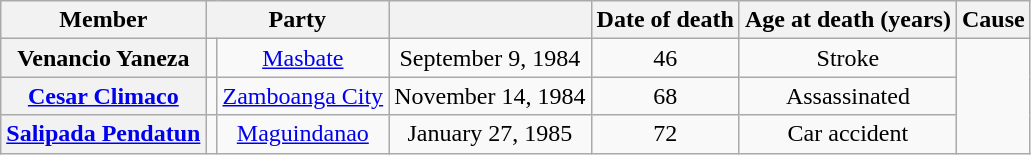<table class="wikitable sortable" style="text-align:center">
<tr>
<th>Member</th>
<th colspan=2>Party</th>
<th></th>
<th>Date of death</th>
<th>Age at death (years)</th>
<th>Cause</th>
</tr>
<tr>
<th>Venancio Yaneza</th>
<td></td>
<td><a href='#'>Masbate</a><br></td>
<td nowrap>September 9, 1984</td>
<td nowrap>46</td>
<td>Stroke</td>
</tr>
<tr>
<th><a href='#'>Cesar Climaco</a></th>
<td></td>
<td><a href='#'>Zamboanga City</a><br></td>
<td nowrap>November 14, 1984</td>
<td nowrap>68</td>
<td>Assassinated</td>
</tr>
<tr>
<th><a href='#'>Salipada Pendatun</a></th>
<td></td>
<td><a href='#'>Maguindanao</a><br></td>
<td nowrap>January 27, 1985</td>
<td nowrap>72</td>
<td>Car accident</td>
</tr>
</table>
